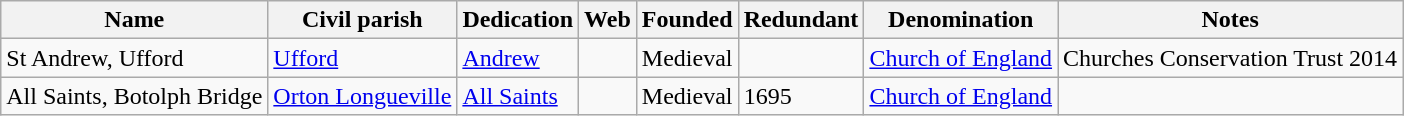<table class="wikitable sortable">
<tr>
<th scope="col">Name</th>
<th>Civil parish</th>
<th>Dedication</th>
<th>Web</th>
<th>Founded</th>
<th>Redundant</th>
<th scope="col">Denomination</th>
<th>Notes</th>
</tr>
<tr>
<td>St Andrew, Ufford</td>
<td><a href='#'>Ufford</a></td>
<td><a href='#'>Andrew</a></td>
<td></td>
<td>Medieval</td>
<td></td>
<td><a href='#'>Church of England</a></td>
<td>Churches Conservation Trust 2014</td>
</tr>
<tr>
<td>All Saints, Botolph Bridge</td>
<td><a href='#'>Orton Longueville</a></td>
<td><a href='#'>All Saints</a></td>
<td></td>
<td>Medieval</td>
<td>1695</td>
<td><a href='#'>Church of England</a></td>
<td></td>
</tr>
</table>
